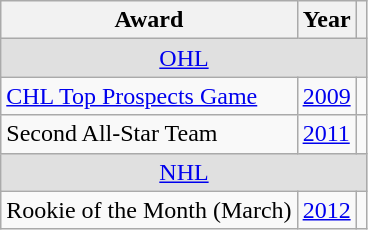<table class="wikitable">
<tr>
<th>Award</th>
<th>Year</th>
<th></th>
</tr>
<tr ALIGN="center" bgcolor="#e0e0e0">
<td colspan="3"><a href='#'>OHL</a></td>
</tr>
<tr>
<td><a href='#'>CHL Top Prospects Game</a></td>
<td><a href='#'>2009</a></td>
<td></td>
</tr>
<tr>
<td>Second All-Star Team</td>
<td><a href='#'>2011</a></td>
<td></td>
</tr>
<tr ALIGN="center" bgcolor="#e0e0e0">
<td colspan="3"><a href='#'>NHL</a></td>
</tr>
<tr>
<td>Rookie of the Month (March)</td>
<td><a href='#'>2012</a></td>
<td></td>
</tr>
</table>
